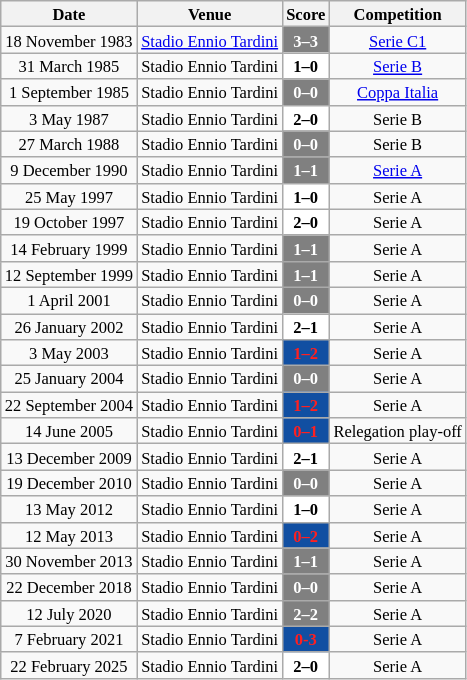<table class="wikitable" style="text-align: center; width=20%; font-size: 11px">
<tr>
<th>Date</th>
<th>Venue</th>
<th>Score</th>
<th>Competition</th>
</tr>
<tr>
<td>18 November 1983</td>
<td><a href='#'>Stadio Ennio Tardini</a></td>
<td style="background:#808080; color:white;"><strong>3–3</strong></td>
<td><a href='#'>Serie C1</a></td>
</tr>
<tr>
<td>31 March 1985</td>
<td>Stadio Ennio Tardini</td>
<td style="background:#FFFFFF; color:black;"><strong>1–0</strong></td>
<td><a href='#'>Serie B</a></td>
</tr>
<tr>
<td>1 September 1985</td>
<td>Stadio Ennio Tardini</td>
<td style="background:#808080; color:white;"><strong>0–0</strong></td>
<td><a href='#'>Coppa Italia</a></td>
</tr>
<tr>
<td>3 May 1987</td>
<td>Stadio Ennio Tardini</td>
<td style="background:#FFFFFF; color:black;"><strong>2–0</strong></td>
<td>Serie B</td>
</tr>
<tr>
<td>27 March 1988</td>
<td>Stadio Ennio Tardini</td>
<td style="background:#808080; color:white;"><strong>0–0</strong></td>
<td>Serie B</td>
</tr>
<tr>
<td>9 December 1990</td>
<td>Stadio Ennio Tardini</td>
<td style="background:#808080; color:white;"><strong>1–1</strong></td>
<td><a href='#'>Serie A</a></td>
</tr>
<tr>
<td>25 May 1997</td>
<td>Stadio Ennio Tardini</td>
<td style="background:#FFFFFF; color:black;"><strong>1–0</strong></td>
<td>Serie A</td>
</tr>
<tr>
<td>19 October 1997</td>
<td>Stadio Ennio Tardini</td>
<td style="background:#FFFFFF; color:black;"><strong>2–0</strong></td>
<td>Serie A</td>
</tr>
<tr>
<td>14 February 1999</td>
<td>Stadio Ennio Tardini</td>
<td style="background:#808080; color:white;"><strong>1–1</strong></td>
<td>Serie A</td>
</tr>
<tr>
<td>12 September 1999</td>
<td>Stadio Ennio Tardini</td>
<td style="background:#808080; color:white;"><strong>1–1</strong></td>
<td>Serie A</td>
</tr>
<tr>
<td>1 April 2001</td>
<td>Stadio Ennio Tardini</td>
<td style="background:#808080; color:white;"><strong>0–0</strong></td>
<td>Serie A</td>
</tr>
<tr>
<td>26 January 2002</td>
<td>Stadio Ennio Tardini</td>
<td style="background:#FFFFFF; color:black;"><strong>2–1</strong></td>
<td>Serie A</td>
</tr>
<tr>
<td>3 May 2003</td>
<td>Stadio Ennio Tardini</td>
<td style="background:#114fa2; color:#FF2020;"><strong>1–2</strong></td>
<td>Serie A</td>
</tr>
<tr>
<td>25 January 2004</td>
<td>Stadio Ennio Tardini</td>
<td style="background:#808080; color:white;"><strong>0–0</strong></td>
<td>Serie A</td>
</tr>
<tr>
<td>22 September 2004</td>
<td>Stadio Ennio Tardini</td>
<td style="background:#114fa2; color:#FF2020;"><strong>1–2</strong></td>
<td>Serie A</td>
</tr>
<tr>
<td>14 June 2005</td>
<td>Stadio Ennio Tardini</td>
<td style="background:#114fa2; color:#FF2020;"><strong>0–1</strong></td>
<td>Relegation play-off</td>
</tr>
<tr>
<td>13 December 2009</td>
<td>Stadio Ennio Tardini</td>
<td style="background:#FFFFFF; color:black;"><strong>2–1</strong></td>
<td>Serie A</td>
</tr>
<tr>
<td>19 December 2010</td>
<td>Stadio Ennio Tardini</td>
<td style="background:#808080; color:white;"><strong>0–0</strong></td>
<td>Serie A</td>
</tr>
<tr>
<td>13 May 2012</td>
<td>Stadio Ennio Tardini</td>
<td style="background:#FFFFFF; color:black;"><strong>1–0</strong></td>
<td>Serie A</td>
</tr>
<tr>
<td>12 May 2013</td>
<td>Stadio Ennio Tardini</td>
<td style="background:#114fa2; color:#FF2020;"><strong>0–2</strong></td>
<td>Serie A</td>
</tr>
<tr>
<td>30 November 2013</td>
<td>Stadio Ennio Tardini</td>
<td style="background:#808080; color:white;"><strong>1–1</strong></td>
<td>Serie A</td>
</tr>
<tr>
<td>22 December 2018</td>
<td>Stadio Ennio Tardini</td>
<td style="background:#808080; color:white;"><strong>0–0</strong></td>
<td>Serie A</td>
</tr>
<tr>
<td>12 July 2020</td>
<td>Stadio Ennio Tardini</td>
<td style="background:#808080; color:white;"><strong>2–2</strong></td>
<td>Serie A</td>
</tr>
<tr>
<td>7 February 2021</td>
<td>Stadio Ennio Tardini</td>
<td style="background:#114fa2; color:#FF2020;"><strong>0-3</strong></td>
<td>Serie A</td>
</tr>
<tr>
<td>22 February 2025</td>
<td>Stadio Ennio Tardini</td>
<td style="background:#FFFFFF; color:black;"><strong>2–0</strong></td>
<td>Serie A</td>
</tr>
</table>
